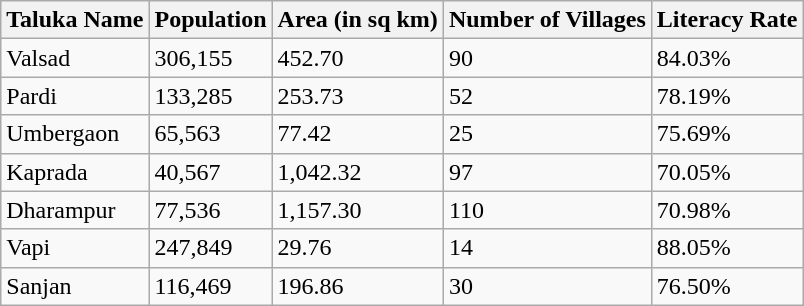<table class="wikitable">
<tr>
<th>Taluka Name</th>
<th>Population</th>
<th>Area (in sq km)</th>
<th>Number of Villages</th>
<th>Literacy Rate</th>
</tr>
<tr>
<td>Valsad</td>
<td>306,155</td>
<td>452.70</td>
<td>90</td>
<td>84.03%</td>
</tr>
<tr>
<td>Pardi</td>
<td>133,285</td>
<td>253.73</td>
<td>52</td>
<td>78.19%</td>
</tr>
<tr>
<td>Umbergaon</td>
<td>65,563</td>
<td>77.42</td>
<td>25</td>
<td>75.69%</td>
</tr>
<tr>
<td>Kaprada</td>
<td>40,567</td>
<td>1,042.32</td>
<td>97</td>
<td>70.05%</td>
</tr>
<tr>
<td>Dharampur</td>
<td>77,536</td>
<td>1,157.30</td>
<td>110</td>
<td>70.98%</td>
</tr>
<tr>
<td>Vapi</td>
<td>247,849</td>
<td>29.76</td>
<td>14</td>
<td>88.05%</td>
</tr>
<tr>
<td>Sanjan</td>
<td>116,469</td>
<td>196.86</td>
<td>30</td>
<td>76.50%</td>
</tr>
</table>
